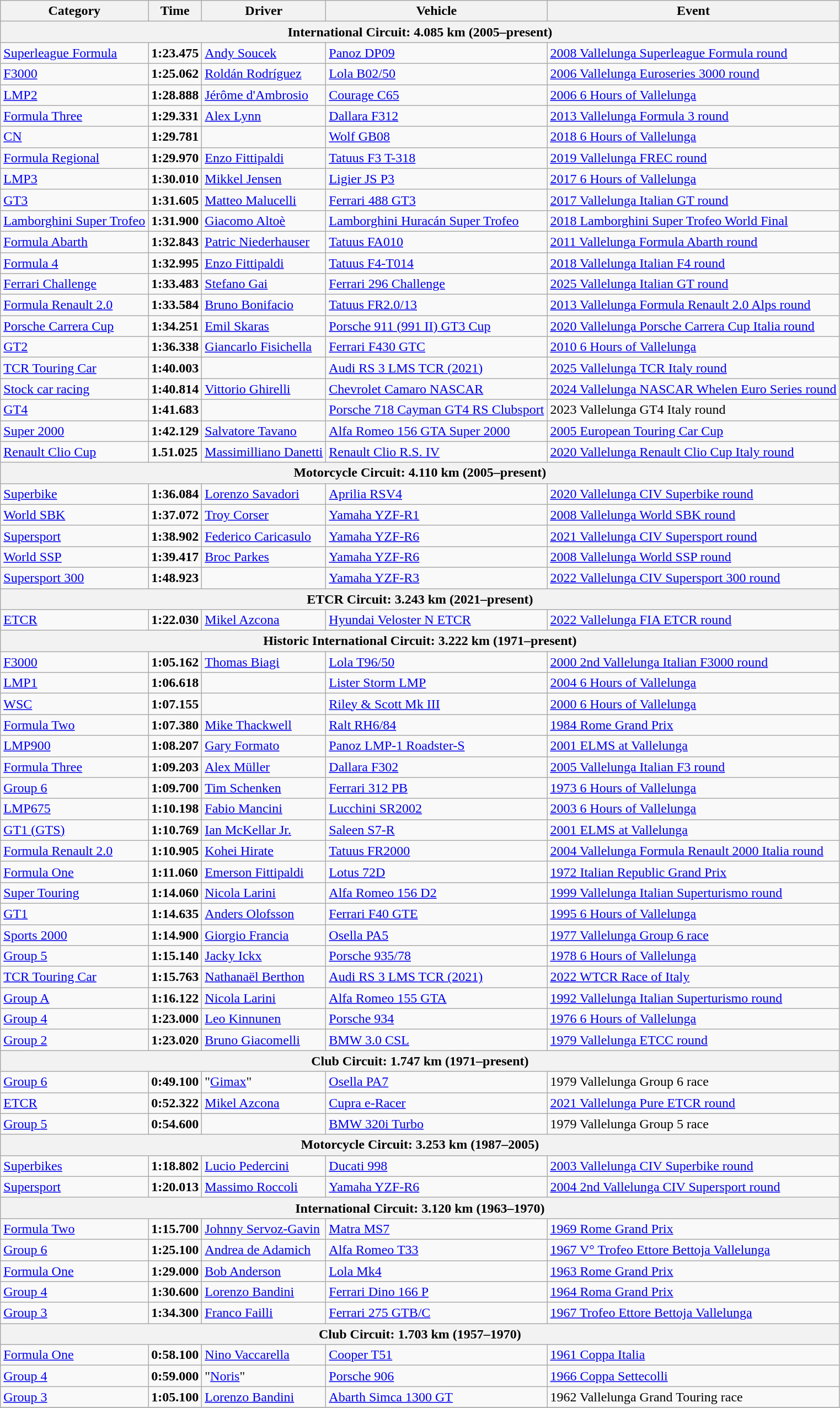<table class="wikitable">
<tr>
<th>Category</th>
<th>Time</th>
<th>Driver</th>
<th>Vehicle</th>
<th>Event</th>
</tr>
<tr>
<th colspan=5>International Circuit: 4.085 km (2005–present)</th>
</tr>
<tr>
<td><a href='#'>Superleague Formula</a></td>
<td><strong>1:23.475</strong></td>
<td><a href='#'>Andy Soucek</a></td>
<td><a href='#'>Panoz DP09</a></td>
<td><a href='#'>2008 Vallelunga Superleague Formula round</a></td>
</tr>
<tr>
<td><a href='#'>F3000</a></td>
<td><strong>1:25.062</strong></td>
<td><a href='#'>Roldán Rodríguez</a></td>
<td><a href='#'>Lola B02/50</a></td>
<td><a href='#'>2006 Vallelunga Euroseries 3000 round</a></td>
</tr>
<tr>
<td><a href='#'>LMP2</a></td>
<td><strong>1:28.888</strong></td>
<td><a href='#'>Jérôme d'Ambrosio</a></td>
<td><a href='#'>Courage C65</a></td>
<td><a href='#'>2006 6 Hours of Vallelunga</a></td>
</tr>
<tr>
<td><a href='#'>Formula Three</a></td>
<td><strong>1:29.331</strong></td>
<td><a href='#'>Alex Lynn</a></td>
<td><a href='#'>Dallara F312</a></td>
<td><a href='#'>2013 Vallelunga Formula 3 round</a></td>
</tr>
<tr>
<td><a href='#'>CN</a></td>
<td><strong>1:29.781</strong></td>
<td></td>
<td><a href='#'>Wolf GB08</a></td>
<td><a href='#'>2018 6 Hours of Vallelunga</a></td>
</tr>
<tr>
<td><a href='#'>Formula Regional</a></td>
<td><strong>1:29.970</strong></td>
<td><a href='#'>Enzo Fittipaldi</a></td>
<td><a href='#'>Tatuus F3 T-318</a></td>
<td><a href='#'>2019 Vallelunga FREC round</a></td>
</tr>
<tr>
<td><a href='#'>LMP3</a></td>
<td><strong>1:30.010</strong></td>
<td><a href='#'>Mikkel Jensen</a></td>
<td><a href='#'>Ligier JS P3</a></td>
<td><a href='#'>2017 6 Hours of Vallelunga</a></td>
</tr>
<tr>
<td><a href='#'>GT3</a></td>
<td><strong>1:31.605</strong></td>
<td><a href='#'>Matteo Malucelli</a></td>
<td><a href='#'>Ferrari 488 GT3</a></td>
<td><a href='#'>2017 Vallelunga Italian GT round</a></td>
</tr>
<tr>
<td><a href='#'>Lamborghini Super Trofeo</a></td>
<td><strong>1:31.900</strong></td>
<td><a href='#'>Giacomo Altoè</a></td>
<td><a href='#'>Lamborghini Huracán Super Trofeo</a></td>
<td><a href='#'>2018 Lamborghini Super Trofeo World Final</a></td>
</tr>
<tr>
<td><a href='#'>Formula Abarth</a></td>
<td><strong>1:32.843</strong></td>
<td><a href='#'>Patric Niederhauser</a></td>
<td><a href='#'>Tatuus FA010</a></td>
<td><a href='#'>2011 Vallelunga Formula Abarth round</a></td>
</tr>
<tr>
<td><a href='#'>Formula 4</a></td>
<td><strong>1:32.995</strong></td>
<td><a href='#'>Enzo Fittipaldi</a></td>
<td><a href='#'>Tatuus F4-T014</a></td>
<td><a href='#'>2018 Vallelunga Italian F4 round</a></td>
</tr>
<tr>
<td><a href='#'>Ferrari Challenge</a></td>
<td><strong>1:33.483</strong></td>
<td><a href='#'>Stefano Gai</a></td>
<td><a href='#'>Ferrari 296 Challenge</a></td>
<td><a href='#'>2025 Vallelunga Italian GT round</a></td>
</tr>
<tr>
<td><a href='#'>Formula Renault 2.0</a></td>
<td><strong>1:33.584</strong></td>
<td><a href='#'>Bruno Bonifacio</a></td>
<td><a href='#'>Tatuus FR2.0/13</a></td>
<td><a href='#'>2013 Vallelunga Formula Renault 2.0 Alps round</a></td>
</tr>
<tr>
<td><a href='#'>Porsche Carrera Cup</a></td>
<td><strong>1:34.251</strong></td>
<td><a href='#'>Emil Skaras</a></td>
<td><a href='#'>Porsche 911 (991 II) GT3 Cup</a></td>
<td><a href='#'>2020 Vallelunga Porsche Carrera Cup Italia round</a></td>
</tr>
<tr>
<td><a href='#'>GT2</a></td>
<td><strong>1:36.338</strong></td>
<td><a href='#'>Giancarlo Fisichella</a></td>
<td><a href='#'>Ferrari F430 GTC</a></td>
<td><a href='#'>2010 6 Hours of Vallelunga</a></td>
</tr>
<tr>
<td><a href='#'>TCR Touring Car</a></td>
<td><strong>1:40.003</strong></td>
<td></td>
<td><a href='#'>Audi RS 3 LMS TCR (2021)</a></td>
<td><a href='#'>2025 Vallelunga TCR Italy round</a></td>
</tr>
<tr>
<td><a href='#'>Stock car racing</a></td>
<td><strong>1:40.814</strong></td>
<td><a href='#'>Vittorio Ghirelli</a></td>
<td><a href='#'>Chevrolet Camaro NASCAR</a></td>
<td><a href='#'>2024 Vallelunga NASCAR Whelen Euro Series round</a></td>
</tr>
<tr>
<td><a href='#'>GT4</a></td>
<td><strong>1:41.683</strong></td>
<td></td>
<td><a href='#'>Porsche 718 Cayman GT4 RS Clubsport</a></td>
<td>2023 Vallelunga GT4 Italy round</td>
</tr>
<tr>
<td><a href='#'>Super 2000</a></td>
<td><strong>1:42.129</strong></td>
<td><a href='#'>Salvatore Tavano</a></td>
<td><a href='#'>Alfa Romeo 156 GTA Super 2000</a></td>
<td><a href='#'>2005 European Touring Car Cup</a></td>
</tr>
<tr>
<td><a href='#'>Renault Clio Cup</a></td>
<td><strong>1.51.025</strong></td>
<td><a href='#'>Massimilliano Danetti</a></td>
<td><a href='#'>Renault Clio R.S. IV</a></td>
<td><a href='#'>2020 Vallelunga Renault Clio Cup Italy round</a></td>
</tr>
<tr>
<th colspan=5>Motorcycle Circuit: 4.110 km (2005–present)</th>
</tr>
<tr>
<td><a href='#'>Superbike</a></td>
<td><strong>1:36.084</strong></td>
<td><a href='#'>Lorenzo Savadori</a></td>
<td><a href='#'>Aprilia RSV4</a></td>
<td><a href='#'>2020 Vallelunga CIV Superbike round</a></td>
</tr>
<tr>
<td><a href='#'>World SBK</a></td>
<td><strong>1:37.072</strong></td>
<td><a href='#'>Troy Corser</a></td>
<td><a href='#'>Yamaha YZF-R1</a></td>
<td><a href='#'>2008 Vallelunga World SBK round</a></td>
</tr>
<tr>
<td><a href='#'>Supersport</a></td>
<td><strong>1:38.902</strong></td>
<td><a href='#'>Federico Caricasulo</a></td>
<td><a href='#'>Yamaha YZF-R6</a></td>
<td><a href='#'>2021 Vallelunga CIV Supersport round</a></td>
</tr>
<tr>
<td><a href='#'>World SSP</a></td>
<td><strong>1:39.417</strong></td>
<td><a href='#'>Broc Parkes</a></td>
<td><a href='#'>Yamaha YZF-R6</a></td>
<td><a href='#'>2008 Vallelunga World SSP round</a></td>
</tr>
<tr>
<td><a href='#'>Supersport 300</a></td>
<td><strong>1:48.923</strong></td>
<td></td>
<td><a href='#'>Yamaha YZF-R3</a></td>
<td><a href='#'>2022 Vallelunga CIV Supersport 300 round</a></td>
</tr>
<tr>
<th colspan=5>ETCR Circuit: 3.243 km (2021–present)</th>
</tr>
<tr>
<td><a href='#'>ETCR</a></td>
<td><strong>1:22.030</strong></td>
<td><a href='#'>Mikel Azcona</a></td>
<td><a href='#'>Hyundai Veloster N ETCR</a></td>
<td><a href='#'>2022 Vallelunga FIA ETCR round</a></td>
</tr>
<tr>
<th colspan=5>Historic International Circuit: 3.222 km (1971–present)</th>
</tr>
<tr>
<td><a href='#'>F3000</a></td>
<td><strong>1:05.162</strong></td>
<td><a href='#'>Thomas Biagi</a></td>
<td><a href='#'>Lola T96/50</a></td>
<td><a href='#'>2000 2nd Vallelunga Italian F3000 round</a></td>
</tr>
<tr>
<td><a href='#'>LMP1</a></td>
<td><strong>1:06.618</strong></td>
<td></td>
<td><a href='#'>Lister Storm LMP</a></td>
<td><a href='#'>2004 6 Hours of Vallelunga</a></td>
</tr>
<tr>
<td><a href='#'>WSC</a></td>
<td><strong>1:07.155</strong></td>
<td></td>
<td><a href='#'>Riley & Scott Mk III</a></td>
<td><a href='#'>2000 6 Hours of Vallelunga</a></td>
</tr>
<tr>
<td><a href='#'>Formula Two</a></td>
<td><strong>1:07.380</strong></td>
<td><a href='#'>Mike Thackwell</a></td>
<td><a href='#'>Ralt RH6/84</a></td>
<td><a href='#'>1984 Rome Grand Prix</a></td>
</tr>
<tr>
<td><a href='#'>LMP900</a></td>
<td><strong>1:08.207</strong></td>
<td><a href='#'>Gary Formato</a></td>
<td><a href='#'>Panoz LMP-1 Roadster-S</a></td>
<td><a href='#'>2001 ELMS at Vallelunga</a></td>
</tr>
<tr>
<td><a href='#'>Formula Three</a></td>
<td><strong>1:09.203</strong></td>
<td><a href='#'>Alex Müller</a></td>
<td><a href='#'>Dallara F302</a></td>
<td><a href='#'>2005 Vallelunga Italian F3 round</a></td>
</tr>
<tr>
<td><a href='#'>Group 6</a></td>
<td><strong>1:09.700</strong></td>
<td><a href='#'>Tim Schenken</a></td>
<td><a href='#'>Ferrari 312 PB</a></td>
<td><a href='#'>1973 6 Hours of Vallelunga</a></td>
</tr>
<tr>
<td><a href='#'>LMP675</a></td>
<td><strong>1:10.198</strong></td>
<td><a href='#'>Fabio Mancini</a></td>
<td><a href='#'>Lucchini SR2002</a></td>
<td><a href='#'>2003 6 Hours of Vallelunga</a></td>
</tr>
<tr>
<td><a href='#'>GT1 (GTS)</a></td>
<td><strong>1:10.769</strong></td>
<td><a href='#'>Ian McKellar Jr.</a></td>
<td><a href='#'>Saleen S7-R</a></td>
<td><a href='#'>2001 ELMS at Vallelunga</a></td>
</tr>
<tr>
<td><a href='#'>Formula Renault 2.0</a></td>
<td><strong>1:10.905</strong></td>
<td><a href='#'>Kohei Hirate</a></td>
<td><a href='#'>Tatuus FR2000</a></td>
<td><a href='#'>2004 Vallelunga Formula Renault 2000 Italia round</a></td>
</tr>
<tr>
<td><a href='#'>Formula One</a></td>
<td><strong>1:11.060</strong></td>
<td><a href='#'>Emerson Fittipaldi</a></td>
<td><a href='#'>Lotus 72D</a></td>
<td><a href='#'>1972 Italian Republic Grand Prix</a></td>
</tr>
<tr>
<td><a href='#'>Super Touring</a></td>
<td><strong>1:14.060</strong></td>
<td><a href='#'>Nicola Larini</a></td>
<td><a href='#'>Alfa Romeo 156 D2</a></td>
<td><a href='#'>1999 Vallelunga Italian Superturismo round</a></td>
</tr>
<tr>
<td><a href='#'>GT1</a></td>
<td><strong>1:14.635</strong></td>
<td><a href='#'>Anders Olofsson</a></td>
<td><a href='#'>Ferrari F40 GTE</a></td>
<td><a href='#'>1995 6 Hours of Vallelunga</a></td>
</tr>
<tr>
<td><a href='#'>Sports 2000</a></td>
<td><strong>1:14.900</strong></td>
<td><a href='#'>Giorgio Francia</a></td>
<td><a href='#'>Osella PA5</a></td>
<td><a href='#'>1977 Vallelunga Group 6 race</a></td>
</tr>
<tr>
<td><a href='#'>Group 5</a></td>
<td><strong>1:15.140</strong></td>
<td><a href='#'>Jacky Ickx</a></td>
<td><a href='#'>Porsche 935/78</a></td>
<td><a href='#'>1978 6 Hours of Vallelunga</a></td>
</tr>
<tr>
<td><a href='#'>TCR Touring Car</a></td>
<td><strong>1:15.763</strong></td>
<td><a href='#'>Nathanaël Berthon</a></td>
<td><a href='#'>Audi RS 3 LMS TCR (2021)</a></td>
<td><a href='#'>2022 WTCR Race of Italy</a></td>
</tr>
<tr>
<td><a href='#'>Group A</a></td>
<td><strong>1:16.122</strong></td>
<td><a href='#'>Nicola Larini</a></td>
<td><a href='#'>Alfa Romeo 155 GTA</a></td>
<td><a href='#'>1992 Vallelunga Italian Superturismo round</a></td>
</tr>
<tr>
<td><a href='#'>Group 4</a></td>
<td><strong>1:23.000</strong></td>
<td><a href='#'>Leo Kinnunen</a></td>
<td><a href='#'>Porsche 934</a></td>
<td><a href='#'>1976 6 Hours of Vallelunga</a></td>
</tr>
<tr>
<td><a href='#'>Group 2</a></td>
<td><strong>1:23.020</strong></td>
<td><a href='#'>Bruno Giacomelli</a></td>
<td><a href='#'>BMW 3.0 CSL</a></td>
<td><a href='#'>1979 Vallelunga ETCC round</a></td>
</tr>
<tr>
<th colspan=5>Club Circuit: 1.747 km (1971–present)</th>
</tr>
<tr>
<td><a href='#'>Group 6</a></td>
<td><strong>0:49.100</strong></td>
<td>"<a href='#'>Gimax</a>"</td>
<td><a href='#'>Osella PA7</a></td>
<td>1979 Vallelunga Group 6 race</td>
</tr>
<tr>
<td><a href='#'>ETCR</a></td>
<td><strong>0:52.322</strong></td>
<td><a href='#'>Mikel Azcona</a></td>
<td><a href='#'>Cupra e-Racer</a></td>
<td><a href='#'>2021 Vallelunga Pure ETCR round</a></td>
</tr>
<tr>
<td><a href='#'>Group 5</a></td>
<td><strong>0:54.600</strong></td>
<td></td>
<td><a href='#'>BMW 320i Turbo</a></td>
<td>1979 Vallelunga Group 5 race</td>
</tr>
<tr>
<th colspan=5>Motorcycle Circuit: 3.253 km (1987–2005)</th>
</tr>
<tr>
<td><a href='#'>Superbikes</a></td>
<td><strong>1:18.802</strong></td>
<td><a href='#'>Lucio Pedercini</a></td>
<td><a href='#'>Ducati 998</a></td>
<td><a href='#'>2003 Vallelunga CIV Superbike round</a></td>
</tr>
<tr>
<td><a href='#'>Supersport</a></td>
<td><strong>1:20.013</strong></td>
<td><a href='#'>Massimo Roccoli</a></td>
<td><a href='#'>Yamaha YZF-R6</a></td>
<td><a href='#'>2004 2nd Vallelunga CIV Supersport round</a></td>
</tr>
<tr>
<th colspan=5>International Circuit: 3.120 km (1963–1970)</th>
</tr>
<tr>
<td><a href='#'>Formula Two</a></td>
<td><strong>1:15.700</strong></td>
<td><a href='#'>Johnny Servoz-Gavin</a></td>
<td><a href='#'>Matra MS7</a></td>
<td><a href='#'>1969 Rome Grand Prix</a></td>
</tr>
<tr>
<td><a href='#'>Group 6</a></td>
<td><strong>1:25.100</strong></td>
<td><a href='#'>Andrea de Adamich</a></td>
<td><a href='#'>Alfa Romeo T33</a></td>
<td><a href='#'>1967 V° Trofeo Ettore Bettoja Vallelunga</a></td>
</tr>
<tr>
<td><a href='#'>Formula One</a></td>
<td><strong>1:29.000</strong></td>
<td><a href='#'>Bob Anderson</a></td>
<td><a href='#'>Lola Mk4</a></td>
<td><a href='#'>1963 Rome Grand Prix</a></td>
</tr>
<tr>
<td><a href='#'>Group 4</a></td>
<td><strong>1:30.600</strong></td>
<td><a href='#'>Lorenzo Bandini</a></td>
<td><a href='#'>Ferrari Dino 166 P</a></td>
<td><a href='#'>1964 Roma Grand Prix</a></td>
</tr>
<tr>
<td><a href='#'>Group 3</a></td>
<td><strong>1:34.300</strong></td>
<td><a href='#'>Franco Failli</a></td>
<td><a href='#'>Ferrari 275 GTB/C</a></td>
<td><a href='#'>1967 Trofeo Ettore Bettoja Vallelunga</a></td>
</tr>
<tr>
<th colspan=5>Club Circuit: 1.703 km (1957–1970)</th>
</tr>
<tr>
<td><a href='#'>Formula One</a></td>
<td><strong>0:58.100</strong></td>
<td><a href='#'>Nino Vaccarella</a></td>
<td><a href='#'>Cooper T51</a></td>
<td><a href='#'>1961 Coppa Italia</a></td>
</tr>
<tr>
<td><a href='#'>Group 4</a></td>
<td><strong>0:59.000</strong></td>
<td>"<a href='#'>Noris</a>"</td>
<td><a href='#'>Porsche 906</a></td>
<td><a href='#'>1966 Coppa Settecolli</a></td>
</tr>
<tr>
<td><a href='#'>Group 3</a></td>
<td><strong>1:05.100</strong></td>
<td><a href='#'>Lorenzo Bandini</a></td>
<td><a href='#'>Abarth Simca 1300 GT</a></td>
<td>1962 Vallelunga Grand Touring race</td>
</tr>
<tr>
</tr>
</table>
